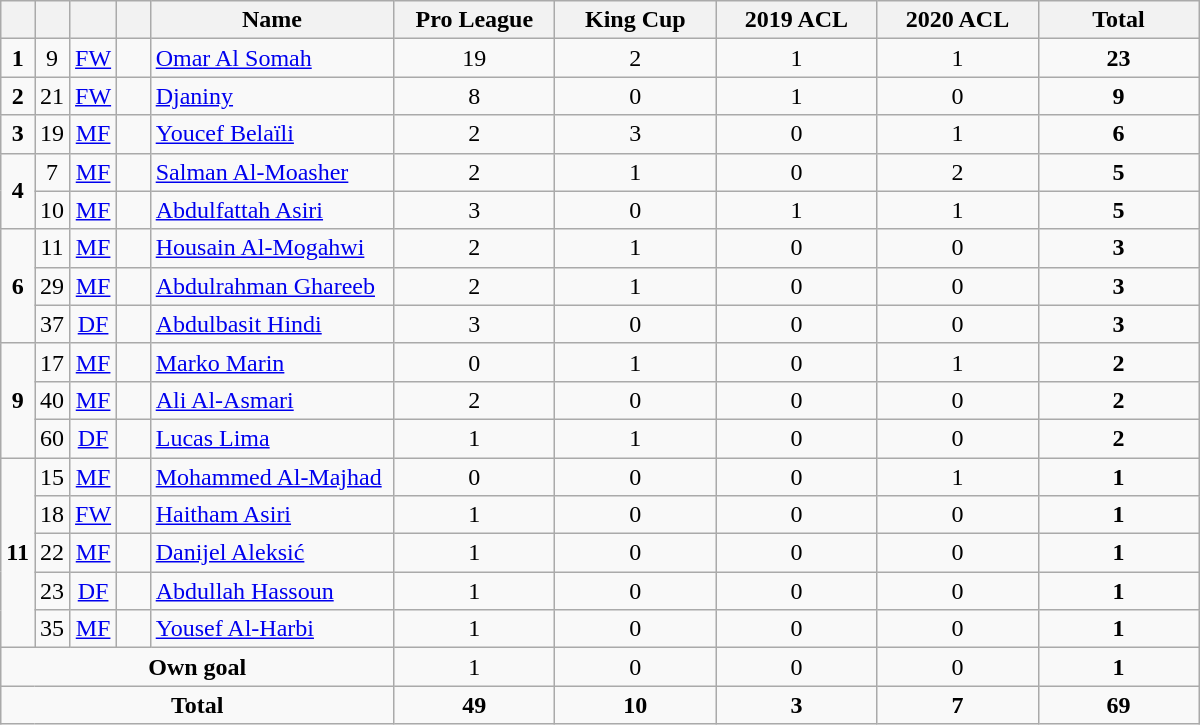<table class="wikitable" style="text-align:center">
<tr>
<th width=15></th>
<th width=15></th>
<th width=15></th>
<th width=15></th>
<th width=155>Name</th>
<th width=100>Pro League</th>
<th width=100>King Cup</th>
<th width=100>2019 ACL</th>
<th width=100>2020 ACL</th>
<th width=100>Total</th>
</tr>
<tr>
<td><strong>1</strong></td>
<td>9</td>
<td><a href='#'>FW</a></td>
<td></td>
<td align=left><a href='#'>Omar Al Somah</a></td>
<td>19</td>
<td>2</td>
<td>1</td>
<td>1</td>
<td><strong>23</strong></td>
</tr>
<tr>
<td><strong>2</strong></td>
<td>21</td>
<td><a href='#'>FW</a></td>
<td></td>
<td align=left><a href='#'>Djaniny</a></td>
<td>8</td>
<td>0</td>
<td>1</td>
<td>0</td>
<td><strong>9</strong></td>
</tr>
<tr>
<td><strong>3</strong></td>
<td>19</td>
<td><a href='#'>MF</a></td>
<td></td>
<td align=left><a href='#'>Youcef Belaïli</a></td>
<td>2</td>
<td>3</td>
<td>0</td>
<td>1</td>
<td><strong>6</strong></td>
</tr>
<tr>
<td rowspan=2><strong>4</strong></td>
<td>7</td>
<td><a href='#'>MF</a></td>
<td></td>
<td align=left><a href='#'>Salman Al-Moasher</a></td>
<td>2</td>
<td>1</td>
<td>0</td>
<td>2</td>
<td><strong>5</strong></td>
</tr>
<tr>
<td>10</td>
<td><a href='#'>MF</a></td>
<td></td>
<td align=left><a href='#'>Abdulfattah Asiri</a></td>
<td>3</td>
<td>0</td>
<td>1</td>
<td>1</td>
<td><strong>5</strong></td>
</tr>
<tr>
<td rowspan=3><strong>6</strong></td>
<td>11</td>
<td><a href='#'>MF</a></td>
<td></td>
<td align=left><a href='#'>Housain Al-Mogahwi</a></td>
<td>2</td>
<td>1</td>
<td>0</td>
<td>0</td>
<td><strong>3</strong></td>
</tr>
<tr>
<td>29</td>
<td><a href='#'>MF</a></td>
<td></td>
<td align=left><a href='#'>Abdulrahman Ghareeb</a></td>
<td>2</td>
<td>1</td>
<td>0</td>
<td>0</td>
<td><strong>3</strong></td>
</tr>
<tr>
<td>37</td>
<td><a href='#'>DF</a></td>
<td></td>
<td align=left><a href='#'>Abdulbasit Hindi</a></td>
<td>3</td>
<td>0</td>
<td>0</td>
<td>0</td>
<td><strong>3</strong></td>
</tr>
<tr>
<td rowspan=3><strong>9</strong></td>
<td>17</td>
<td><a href='#'>MF</a></td>
<td></td>
<td align=left><a href='#'>Marko Marin</a></td>
<td>0</td>
<td>1</td>
<td>0</td>
<td>1</td>
<td><strong>2</strong></td>
</tr>
<tr>
<td>40</td>
<td><a href='#'>MF</a></td>
<td></td>
<td align=left><a href='#'>Ali Al-Asmari</a></td>
<td>2</td>
<td>0</td>
<td>0</td>
<td>0</td>
<td><strong>2</strong></td>
</tr>
<tr>
<td>60</td>
<td><a href='#'>DF</a></td>
<td></td>
<td align=left><a href='#'>Lucas Lima</a></td>
<td>1</td>
<td>1</td>
<td>0</td>
<td>0</td>
<td><strong>2</strong></td>
</tr>
<tr>
<td rowspan=5><strong>11</strong></td>
<td>15</td>
<td><a href='#'>MF</a></td>
<td></td>
<td align=left><a href='#'>Mohammed Al-Majhad</a></td>
<td>0</td>
<td>0</td>
<td>0</td>
<td>1</td>
<td><strong>1</strong></td>
</tr>
<tr>
<td>18</td>
<td><a href='#'>FW</a></td>
<td></td>
<td align=left><a href='#'>Haitham Asiri</a></td>
<td>1</td>
<td>0</td>
<td>0</td>
<td>0</td>
<td><strong>1</strong></td>
</tr>
<tr>
<td>22</td>
<td><a href='#'>MF</a></td>
<td></td>
<td align=left><a href='#'>Danijel Aleksić</a></td>
<td>1</td>
<td>0</td>
<td>0</td>
<td>0</td>
<td><strong>1</strong></td>
</tr>
<tr>
<td>23</td>
<td><a href='#'>DF</a></td>
<td></td>
<td align=left><a href='#'>Abdullah Hassoun</a></td>
<td>1</td>
<td>0</td>
<td>0</td>
<td>0</td>
<td><strong>1</strong></td>
</tr>
<tr>
<td>35</td>
<td><a href='#'>MF</a></td>
<td></td>
<td align=left><a href='#'>Yousef Al-Harbi</a></td>
<td>1</td>
<td>0</td>
<td>0</td>
<td>0</td>
<td><strong>1</strong></td>
</tr>
<tr>
<td colspan=5><strong>Own goal</strong></td>
<td>1</td>
<td>0</td>
<td>0</td>
<td>0</td>
<td><strong>1</strong></td>
</tr>
<tr>
<td colspan=5><strong>Total</strong></td>
<td><strong>49</strong></td>
<td><strong>10</strong></td>
<td><strong>3</strong></td>
<td><strong>7</strong></td>
<td><strong>69</strong></td>
</tr>
</table>
